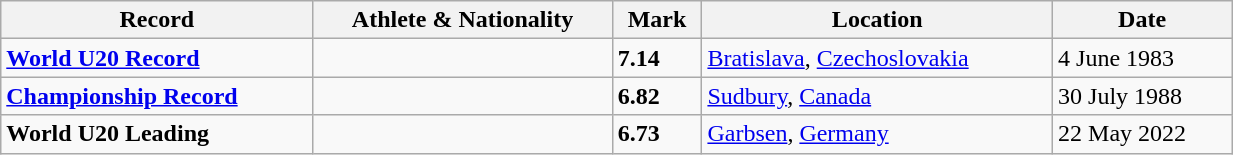<table class="wikitable" width=65%>
<tr>
<th>Record</th>
<th>Athlete & Nationality</th>
<th>Mark</th>
<th>Location</th>
<th>Date</th>
</tr>
<tr>
<td><strong><a href='#'>World U20 Record</a></strong></td>
<td></td>
<td><strong>7.14</strong></td>
<td><a href='#'>Bratislava</a>, <a href='#'>Czechoslovakia</a></td>
<td>4 June 1983</td>
</tr>
<tr>
<td><strong><a href='#'>Championship Record</a></strong></td>
<td></td>
<td><strong>6.82</strong></td>
<td><a href='#'>Sudbury</a>, <a href='#'>Canada</a></td>
<td>30 July 1988</td>
</tr>
<tr>
<td><strong>World U20 Leading</strong></td>
<td></td>
<td><strong>6.73</strong></td>
<td><a href='#'>Garbsen</a>, <a href='#'>Germany</a></td>
<td>22 May 2022</td>
</tr>
</table>
